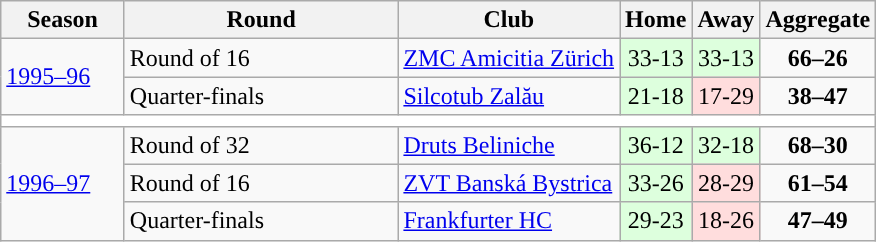<table class="wikitable">
<tr>
<th width=75>Season</th>
<th width=175>Round</th>
<th>Club</th>
<th>Home</th>
<th>Away</th>
<th>Aggregate</th>
</tr>
<tr>
<td rowspan=2><a href='#'>1995–96</a></td>
<td>Round of 16</td>
<td> <a href='#'>ZMC Amicitia Zürich</a></td>
<td style="text-align:center; background:#dfd;">33-13</td>
<td style="text-align:center; background:#dfd;">33-13</td>
<td style="text-align:center;"><strong>66–26</strong></td>
</tr>
<tr>
<td>Quarter-finals</td>
<td> <a href='#'>Silcotub Zalău</a></td>
<td style="text-align:center; background:#dfd;">21-18</td>
<td style="text-align:center; background:#fdd;">17-29</td>
<td style="text-align:center;"><strong>38–47</strong></td>
</tr>
<tr>
<td colspan=7 style="text-align: center;" bgcolor=white></td>
</tr>
<tr>
<td rowspan=3><a href='#'>1996–97</a></td>
<td>Round of 32</td>
<td> <a href='#'>Druts Beliniche</a></td>
<td style="text-align:center; background:#dfd;">36-12</td>
<td style="text-align:center; background:#dfd;">32-18</td>
<td style="text-align:center;"><strong>68–30</strong></td>
</tr>
<tr>
<td>Round of 16</td>
<td> <a href='#'>ZVT Banská Bystrica</a></td>
<td style="text-align:center; background:#dfd;">33-26</td>
<td style="text-align:center; background:#fdd;">28-29</td>
<td style="text-align:center;"><strong>61–54</strong></td>
</tr>
<tr>
<td>Quarter-finals</td>
<td> <a href='#'>Frankfurter HC</a></td>
<td style="text-align:center; background:#dfd;">29-23</td>
<td style="text-align:center; background:#fdd;">18-26</td>
<td style="text-align:center;"><strong>47–49</strong></td>
</tr>
</table>
